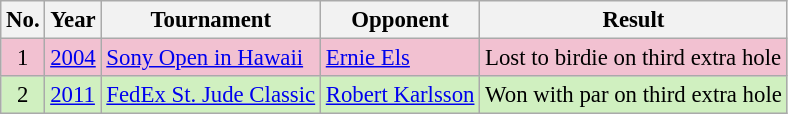<table class="wikitable" style="font-size:95%;">
<tr>
<th>No.</th>
<th>Year</th>
<th>Tournament</th>
<th>Opponent</th>
<th>Result</th>
</tr>
<tr style="background:#F2C1D1;">
<td align=center>1</td>
<td><a href='#'>2004</a></td>
<td><a href='#'>Sony Open in Hawaii</a></td>
<td> <a href='#'>Ernie Els</a></td>
<td>Lost to birdie on third extra hole</td>
</tr>
<tr style="background:#D0F0C0;">
<td align=center>2</td>
<td><a href='#'>2011</a></td>
<td><a href='#'>FedEx St. Jude Classic</a></td>
<td> <a href='#'>Robert Karlsson</a></td>
<td>Won with par on third extra hole</td>
</tr>
</table>
